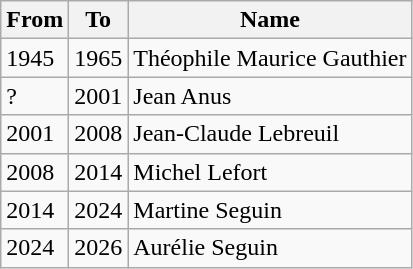<table class="wikitable">
<tr>
<th>From</th>
<th>To</th>
<th>Name</th>
</tr>
<tr>
<td>1945</td>
<td>1965</td>
<td>Théophile Maurice Gauthier</td>
</tr>
<tr>
<td>?</td>
<td>2001</td>
<td>Jean Anus</td>
</tr>
<tr>
<td>2001</td>
<td>2008</td>
<td>Jean-Claude Lebreuil</td>
</tr>
<tr>
<td>2008</td>
<td>2014</td>
<td>Michel Lefort</td>
</tr>
<tr>
<td>2014</td>
<td>2024</td>
<td>Martine Seguin</td>
</tr>
<tr>
<td>2024</td>
<td>2026</td>
<td>Aurélie Seguin</td>
</tr>
</table>
